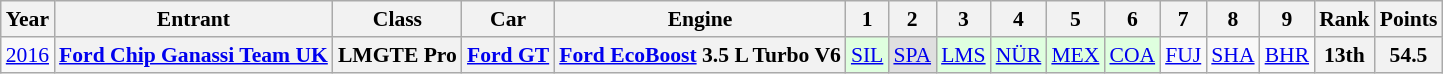<table class="wikitable" style="text-align:center; font-size:90%">
<tr>
<th>Year</th>
<th>Entrant</th>
<th>Class</th>
<th>Car</th>
<th>Engine</th>
<th>1</th>
<th>2</th>
<th>3</th>
<th>4</th>
<th>5</th>
<th>6</th>
<th>7</th>
<th>8</th>
<th>9</th>
<th>Rank</th>
<th>Points</th>
</tr>
<tr>
<td><a href='#'>2016</a></td>
<th><a href='#'>Ford Chip Ganassi Team UK</a></th>
<th>LMGTE Pro</th>
<th><a href='#'>Ford GT</a></th>
<th><a href='#'>Ford EcoBoost</a> 3.5 L Turbo V6</th>
<td style="background:#DFFFDF;"><a href='#'>SIL</a><br></td>
<td style="background:#DFDFDF;"><a href='#'>SPA</a><br></td>
<td style="background:#DFFFDF;"><a href='#'>LMS</a><br></td>
<td style="background:#DFFFDF;"><a href='#'>NÜR</a><br></td>
<td style="background:#DFFFDF;"><a href='#'>MEX</a><br></td>
<td style="background:#DFFFDF;"><a href='#'>COA</a><br></td>
<td><a href='#'>FUJ</a></td>
<td><a href='#'>SHA</a></td>
<td><a href='#'>BHR</a></td>
<th>13th</th>
<th>54.5</th>
</tr>
</table>
